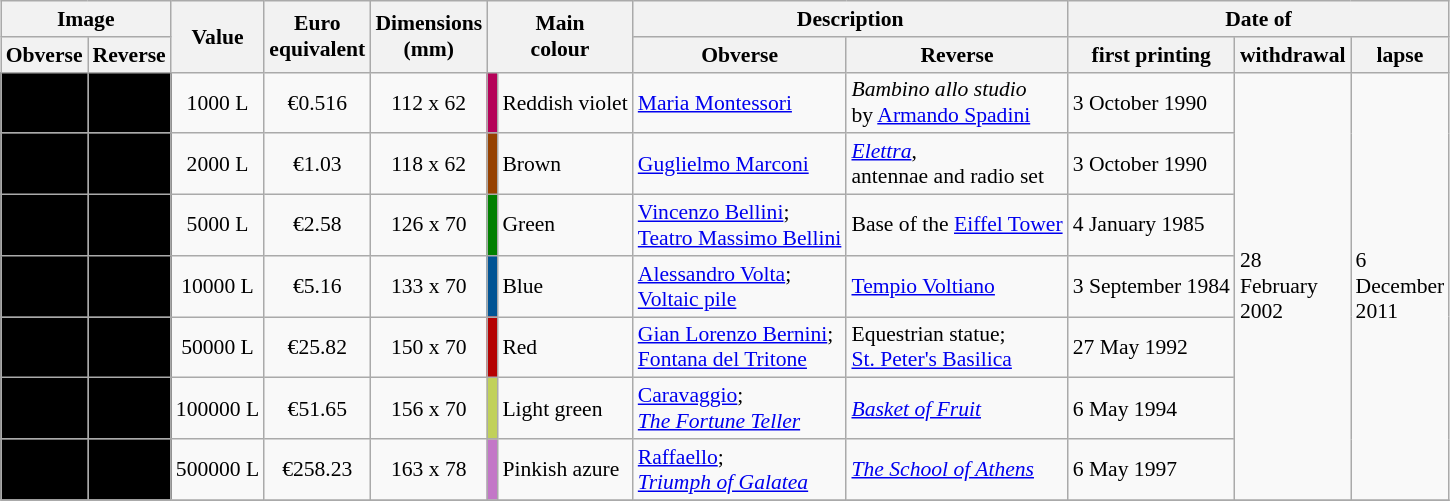<table class="wikitable" style="margin:auto; font-size:90%; border-width:1px;">
<tr>
<th colspan=2>Image</th>
<th rowspan=2>Value</th>
<th rowspan=2>Euro<br>equivalent</th>
<th rowspan=2>Dimensions<br>(mm)</th>
<th rowspan=2 colspan=2>Main<br>colour</th>
<th colspan=2>Description</th>
<th colspan=3>Date of</th>
</tr>
<tr>
<th>Obverse</th>
<th>Reverse</th>
<th>Obverse</th>
<th>Reverse</th>
<th>first printing</th>
<th>withdrawal</th>
<th>lapse</th>
</tr>
<tr>
<td style="background:#000; text-align:center;"></td>
<td style="background:#000; text-align:center;"></td>
<td align="center">1000 L</td>
<td align="center">€0.516</td>
<td align="center">112 x 62</td>
<td style="background:#b50259;"></td>
<td>Reddish violet</td>
<td><a href='#'>Maria Montessori</a></td>
<td><em>Bambino allo studio</em><br>by <a href='#'>Armando Spadini</a></td>
<td>3 October 1990</td>
<td rowspan="7">28<br>February<br>2002</td>
<td rowspan="7">6<br>December<br>2011</td>
</tr>
<tr>
<td style="background:#000; text-align:center;"></td>
<td style="background:#000; text-align:center;"></td>
<td align="center">2000 L</td>
<td align="center">€1.03</td>
<td align="center">118 x 62</td>
<td style="background:#964100;"></td>
<td>Brown</td>
<td><a href='#'>Guglielmo Marconi</a></td>
<td><a href='#'><em>Elettra</em></a>,<br>antennae and radio set</td>
<td>3 October 1990</td>
</tr>
<tr>
<td style="background:#000; text-align:center;"></td>
<td style="background:#000; text-align:center;"></td>
<td align="center">5000 L</td>
<td align="center">€2.58</td>
<td align="center">126 x 70</td>
<td style="background:#008000;"></td>
<td>Green</td>
<td><a href='#'>Vincenzo Bellini</a>;<br><a href='#'>Teatro Massimo Bellini</a></td>
<td>Base of the <a href='#'>Eiffel Tower</a></td>
<td>4 January 1985</td>
</tr>
<tr>
<td style="background:#000; text-align:center;"></td>
<td style="background:#000; text-align:center;"></td>
<td align="center">10000 L</td>
<td align="center">€5.16</td>
<td align="center">133 x 70</td>
<td style="background:#015494;"></td>
<td>Blue</td>
<td><a href='#'>Alessandro Volta</a>;<br><a href='#'>Voltaic pile</a></td>
<td><a href='#'>Tempio Voltiano</a></td>
<td>3 September 1984</td>
</tr>
<tr>
<td style="background:#000; text-align:center;"></td>
<td style="background:#000; text-align:center;"></td>
<td align="center">50000 L</td>
<td align="center">€25.82</td>
<td align="center">150 x 70</td>
<td style="background:#b50202;"></td>
<td>Red</td>
<td><a href='#'>Gian Lorenzo Bernini</a>;<br><a href='#'>Fontana del Tritone</a></td>
<td>Equestrian statue;<br><a href='#'>St. Peter's Basilica</a></td>
<td>27 May 1992</td>
</tr>
<tr>
<td style="background:#000; text-align:center;"></td>
<td style="background:#000; text-align:center;"></td>
<td align="center">100000 L</td>
<td align="center">€51.65</td>
<td align="center">156 x 70</td>
<td style="background:#c1d15a;"></td>
<td>Light green</td>
<td><a href='#'>Caravaggio</a>;<br><em><a href='#'>The Fortune Teller</a></em></td>
<td><em><a href='#'>Basket of Fruit</a></em></td>
<td>6 May 1994</td>
</tr>
<tr>
<td style="background:#000; text-align:center;"></td>
<td style="background:#000; text-align:center;"></td>
<td align="center">500000 L</td>
<td align="center">€258.23</td>
<td align="center">163 x 78</td>
<td style="background:#c377c7;"></td>
<td>Pinkish azure</td>
<td><a href='#'>Raffaello</a>;<br><em><a href='#'>Triumph of Galatea</a></em></td>
<td><em><a href='#'>The School of Athens</a></em></td>
<td>6 May 1997</td>
</tr>
<tr>
</tr>
</table>
